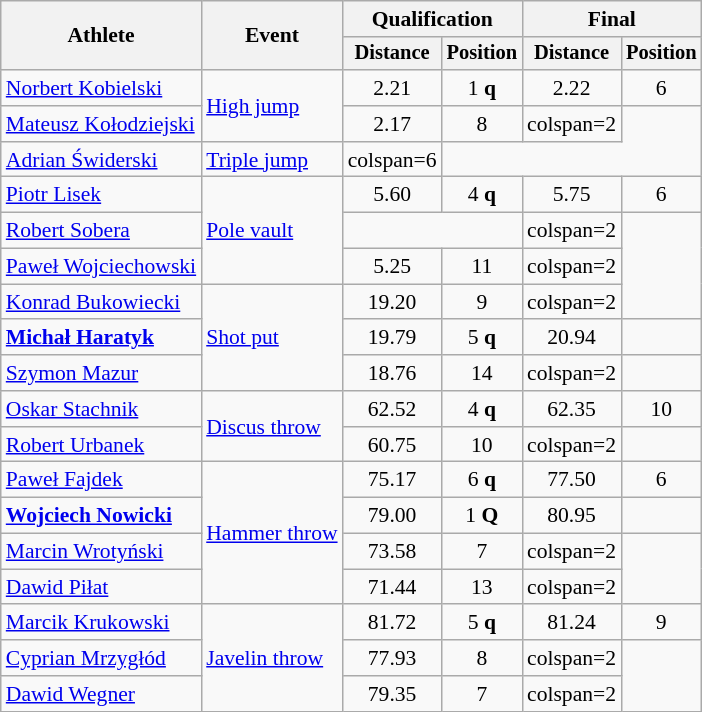<table class="wikitable" style="font-size:90%">
<tr>
<th rowspan="2">Athlete</th>
<th rowspan="2">Event</th>
<th colspan="2">Qualification</th>
<th colspan="2">Final</th>
</tr>
<tr style="font-size:95%">
<th>Distance</th>
<th>Position</th>
<th>Distance</th>
<th>Position</th>
</tr>
<tr align="center">
<td align="left"><a href='#'>Norbert Kobielski</a></td>
<td align="left" rowspan=2><a href='#'>High jump</a></td>
<td>2.21</td>
<td>1 <strong>q</strong></td>
<td>2.22</td>
<td>6</td>
</tr>
<tr align="center">
<td align="left"><a href='#'>Mateusz Kołodziejski</a></td>
<td>2.17</td>
<td>8</td>
<td>colspan=2 </td>
</tr>
<tr align="center">
<td align="left"><a href='#'>Adrian Świderski</a></td>
<td align="left"><a href='#'>Triple jump</a></td>
<td>colspan=6 </td>
</tr>
<tr align="center">
<td align="left"><a href='#'>Piotr Lisek</a></td>
<td rowspan="3" align="left"><a href='#'>Pole vault</a></td>
<td>5.60</td>
<td>4 <strong>q</strong></td>
<td>5.75</td>
<td>6</td>
</tr>
<tr align="center">
<td align="left"><a href='#'>Robert Sobera</a></td>
<td colspan=2></td>
<td>colspan=2 </td>
</tr>
<tr align="center">
<td align="left"><a href='#'>Paweł Wojciechowski</a></td>
<td>5.25</td>
<td>11</td>
<td>colspan=2 </td>
</tr>
<tr align="center">
<td align="left"><a href='#'>Konrad Bukowiecki</a></td>
<td align="left" rowspan=3><a href='#'>Shot put</a></td>
<td>19.20</td>
<td>9</td>
<td>colspan=2 </td>
</tr>
<tr align="center">
<td align="left"><strong><a href='#'>Michał Haratyk</a></strong></td>
<td>19.79</td>
<td>5 <strong>q</strong></td>
<td>20.94 </td>
<td></td>
</tr>
<tr align="center">
<td align="left"><a href='#'>Szymon Mazur</a></td>
<td>18.76</td>
<td>14</td>
<td>colspan=2 </td>
</tr>
<tr align="center">
<td align="left"><a href='#'>Oskar Stachnik</a></td>
<td align="left" rowspan=2><a href='#'>Discus throw</a></td>
<td>62.52</td>
<td>4 <strong>q</strong></td>
<td>62.35</td>
<td>10</td>
</tr>
<tr align="center">
<td align="left"><a href='#'>Robert Urbanek</a></td>
<td>60.75</td>
<td>10</td>
<td>colspan=2 </td>
</tr>
<tr align="center">
<td align="left"><a href='#'>Paweł Fajdek</a></td>
<td rowspan="4" align="left"><a href='#'>Hammer throw</a></td>
<td>75.17</td>
<td>6 <strong>q</strong></td>
<td>77.50 </td>
<td>6</td>
</tr>
<tr align="center">
<td align="left"><strong><a href='#'>Wojciech Nowicki</a></strong></td>
<td>79.00</td>
<td>1 <strong>Q</strong></td>
<td>80.95 </td>
<td></td>
</tr>
<tr align="center">
<td align="left"><a href='#'>Marcin Wrotyński</a></td>
<td>73.58</td>
<td>7</td>
<td>colspan=2 </td>
</tr>
<tr align="center">
<td align="left"><a href='#'>Dawid Piłat</a></td>
<td>71.44</td>
<td>13</td>
<td>colspan=2 </td>
</tr>
<tr align="center">
<td align="left"><a href='#'>Marcik Krukowski</a></td>
<td rowspan="3" align="left"><a href='#'>Javelin throw</a></td>
<td>81.72</td>
<td>5 <strong>q</strong></td>
<td>81.24</td>
<td>9</td>
</tr>
<tr align="center">
<td align="left"><a href='#'>Cyprian Mrzygłód</a></td>
<td>77.93</td>
<td>8</td>
<td>colspan=2 </td>
</tr>
<tr align="center">
<td align="left"><a href='#'>Dawid Wegner</a></td>
<td>79.35</td>
<td>7</td>
<td>colspan=2 </td>
</tr>
</table>
